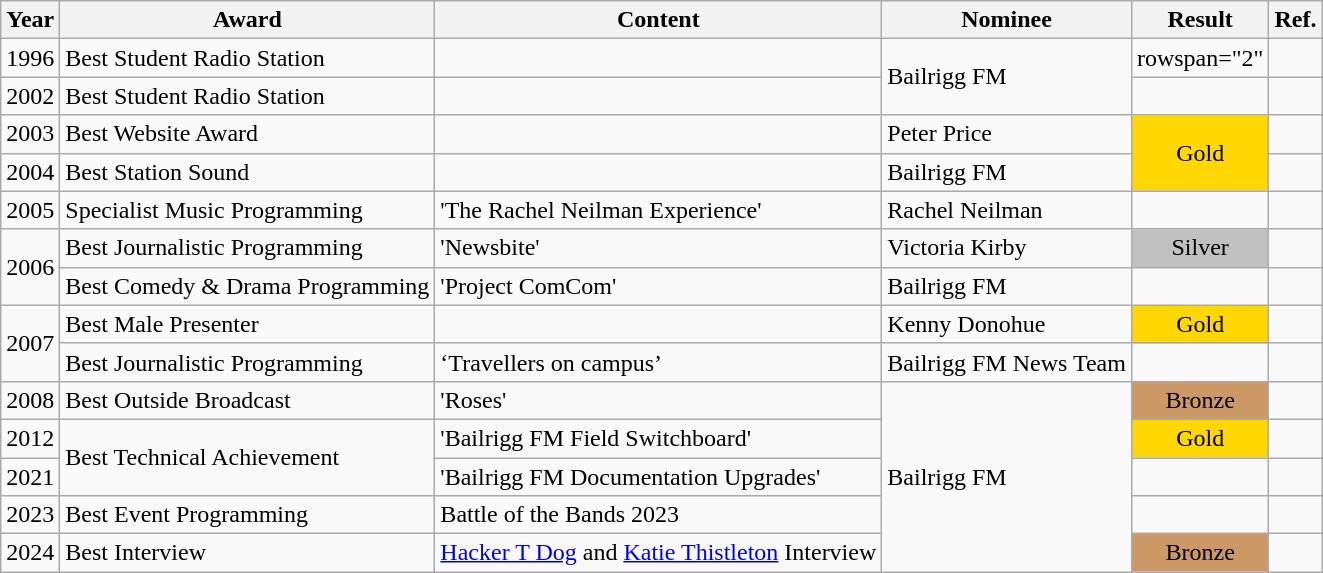<table class="wikitable">
<tr>
<th>Year</th>
<th>Award</th>
<th>Content</th>
<th>Nominee</th>
<th>Result</th>
<th>Ref.</th>
</tr>
<tr>
<td>1996</td>
<td>Best Student Radio Station</td>
<td></td>
<td rowspan="2">Bailrigg FM</td>
<td>rowspan="2" </td>
<td></td>
</tr>
<tr>
<td>2002</td>
<td>Best Student Radio Station</td>
<td></td>
<td></td>
</tr>
<tr>
<td>2003</td>
<td>Best Website Award</td>
<td></td>
<td>Peter Price</td>
<td rowspan="2" style="background:gold; vertical-align:middle; text-align:center;">Gold</td>
<td></td>
</tr>
<tr>
<td>2004</td>
<td>Best Station Sound</td>
<td></td>
<td>Bailrigg FM</td>
<td></td>
</tr>
<tr>
<td>2005</td>
<td>Specialist Music Programming</td>
<td>'The Rachel Neilman Experience'</td>
<td>Rachel Neilman</td>
<td></td>
<td></td>
</tr>
<tr>
<td rowspan="2">2006</td>
<td>Best Journalistic Programming</td>
<td>'Newsbite'</td>
<td>Victoria Kirby</td>
<td style="background:silver; vertical-align:middle; text-align:center;">Silver</td>
<td></td>
</tr>
<tr>
<td>Best Comedy & Drama Programming</td>
<td>'Project ComCom'</td>
<td>Bailrigg FM</td>
<td></td>
<td></td>
</tr>
<tr>
<td rowspan="2">2007</td>
<td>Best Male Presenter</td>
<td></td>
<td>Kenny Donohue</td>
<td style="background:gold; vertical-align:middle; text-align:center;">Gold</td>
<td></td>
</tr>
<tr>
<td>Best Journalistic Programming</td>
<td>‘Travellers on campus’</td>
<td>Bailrigg FM News Team</td>
<td></td>
<td></td>
</tr>
<tr>
<td>2008</td>
<td>Best Outside Broadcast</td>
<td>'Roses'</td>
<td rowspan="5">Bailrigg FM</td>
<td style="background:#c96;vertical-align:middle; text-align:center;">Bronze</td>
<td></td>
</tr>
<tr>
<td>2012</td>
<td rowspan="2">Best Technical Achievement</td>
<td>'Bailrigg FM Field Switchboard'</td>
<td style="background:gold; vertical-align:middle; text-align:center;">Gold</td>
<td></td>
</tr>
<tr>
<td>2021</td>
<td>'Bailrigg FM Documentation Upgrades'</td>
<td></td>
<td></td>
</tr>
<tr>
<td>2023</td>
<td>Best Event Programming</td>
<td>Battle of the Bands 2023</td>
<td></td>
<td></td>
</tr>
<tr>
<td>2024</td>
<td>Best Interview</td>
<td><a href='#'>Hacker T Dog</a> and <a href='#'>Katie Thistleton</a> Interview</td>
<td style="background:#c96;vertical-align:middle; text-align:center;">Bronze</td>
<td></td>
</tr>
</table>
